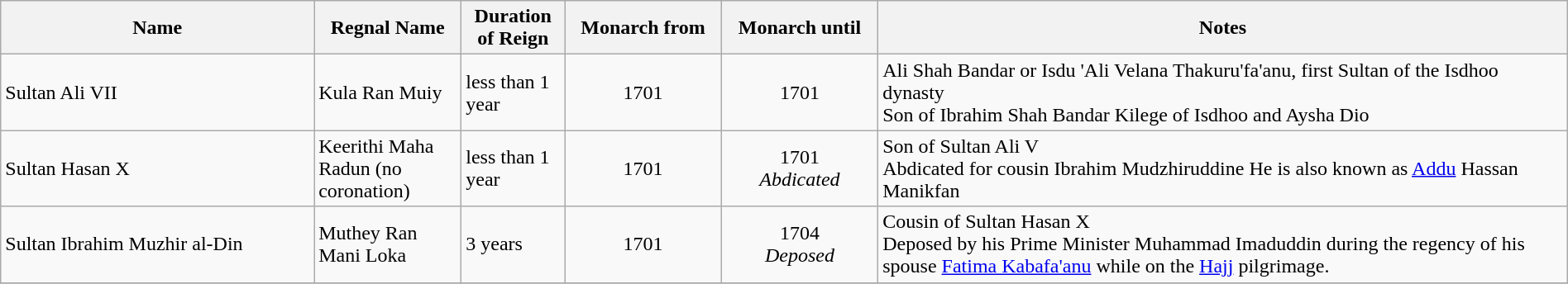<table width=100% class="wikitable">
<tr>
<th width=20%>Name</th>
<th>Regnal Name</th>
<th>Duration of Reign</th>
<th width=10%>Monarch from</th>
<th width=10%>Monarch until</th>
<th width=44%>Notes</th>
</tr>
<tr>
<td align="left">Sultan Ali VII</td>
<td>Kula Ran Muiy</td>
<td>less than 1 year</td>
<td align="center">1701</td>
<td align="center">1701</td>
<td align="left">Ali Shah Bandar or Isdu 'Ali Velana Thakuru'fa'anu, first Sultan of the Isdhoo dynasty<br>Son of Ibrahim Shah Bandar Kilege of Isdhoo and Aysha Dio</td>
</tr>
<tr>
<td align="left">Sultan Hasan X </td>
<td>Keerithi Maha Radun (no coronation)</td>
<td>less than 1 year</td>
<td align="center">1701</td>
<td align="center">1701<br><em>Abdicated</em></td>
<td align="left">Son of Sultan Ali V<br>Abdicated for cousin Ibrahim Mudzhiruddine
He is also known as <a href='#'>Addu</a> Hassan Manikfan</td>
</tr>
<tr>
<td align="left">Sultan Ibrahim Muzhir al-Din</td>
<td>Muthey Ran Mani Loka</td>
<td>3 years</td>
<td align="center">1701</td>
<td align="center">1704<br><em>Deposed</em></td>
<td align="left">Cousin of Sultan Hasan X<br>Deposed by his Prime Minister Muhammad Imaduddin during the regency of his spouse <a href='#'>Fatima Kabafa'anu</a> while on the <a href='#'>Hajj</a> pilgrimage.</td>
</tr>
<tr>
</tr>
</table>
